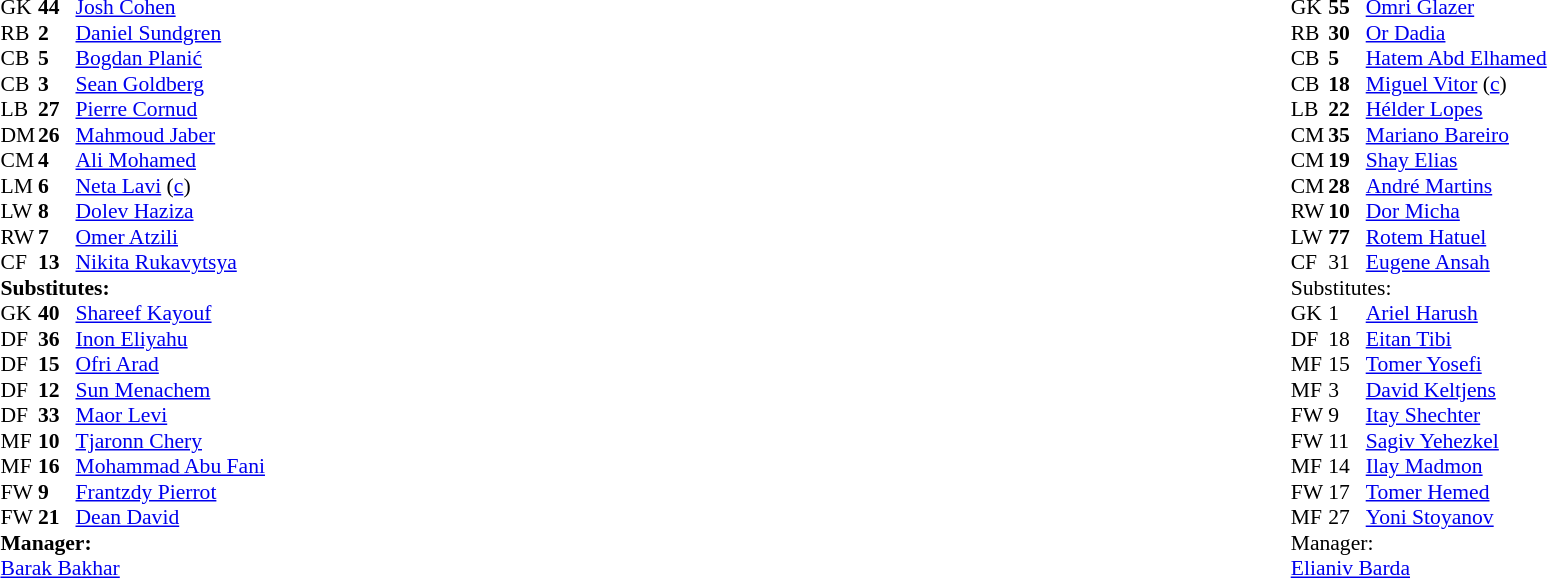<table width="100%">
<tr>
<td valign="top" width="50%"><br><table style="font-size: 90%" cellspacing="0" cellpadding="0">
<tr>
<td colspan="4"></td>
</tr>
<tr>
<th width=25></th>
<th width=25></th>
</tr>
<tr>
<td>GK</td>
<td><strong>44</strong></td>
<td> <a href='#'>Josh Cohen</a></td>
</tr>
<tr>
<td>RB</td>
<td><strong>2</strong></td>
<td> <a href='#'>Daniel Sundgren</a></td>
</tr>
<tr>
<td>CB</td>
<td><strong>5</strong></td>
<td> <a href='#'>Bogdan Planić</a></td>
</tr>
<tr>
<td>CB</td>
<td><strong>3</strong></td>
<td> <a href='#'>Sean Goldberg</a></td>
</tr>
<tr>
<td>LB</td>
<td><strong>27</strong></td>
<td> <a href='#'>Pierre Cornud</a> </td>
</tr>
<tr>
<td>DM</td>
<td><strong>26</strong></td>
<td> <a href='#'>Mahmoud Jaber</a> </td>
</tr>
<tr>
<td>CM</td>
<td><strong>4</strong></td>
<td> <a href='#'>Ali Mohamed</a></td>
</tr>
<tr>
<td>LM</td>
<td><strong>6</strong></td>
<td> <a href='#'>Neta Lavi</a> (<a href='#'>c</a>) </td>
</tr>
<tr>
<td>LW</td>
<td><strong>8</strong></td>
<td> <a href='#'>Dolev Haziza</a> </td>
</tr>
<tr>
<td>RW</td>
<td><strong>7</strong></td>
<td> <a href='#'>Omer Atzili</a></td>
</tr>
<tr>
<td>CF</td>
<td><strong>13</strong></td>
<td> <a href='#'>Nikita Rukavytsya</a> </td>
</tr>
<tr>
<td colspan=3><strong>Substitutes:</strong></td>
</tr>
<tr>
<td>GK</td>
<td><strong>40</strong></td>
<td> <a href='#'>Shareef Kayouf</a></td>
</tr>
<tr>
<td>DF</td>
<td><strong>36</strong></td>
<td> <a href='#'>Inon Eliyahu</a></td>
</tr>
<tr>
<td>DF</td>
<td><strong>15</strong></td>
<td> <a href='#'>Ofri Arad</a></td>
</tr>
<tr>
<td>DF</td>
<td><strong>12</strong></td>
<td> <a href='#'>Sun Menachem</a> </td>
</tr>
<tr>
<td>DF</td>
<td><strong>33</strong></td>
<td> <a href='#'>Maor Levi</a></td>
</tr>
<tr>
<td>MF</td>
<td><strong>10</strong></td>
<td> <a href='#'>Tjaronn Chery</a> </td>
</tr>
<tr>
<td>MF</td>
<td><strong>16</strong></td>
<td> <a href='#'>Mohammad Abu Fani</a> </td>
</tr>
<tr>
<td>FW</td>
<td><strong>9</strong></td>
<td> <a href='#'>Frantzdy Pierrot</a> </td>
</tr>
<tr>
<td>FW</td>
<td><strong>21</strong></td>
<td> <a href='#'>Dean David</a> </td>
</tr>
<tr>
<td colspan=3><strong>Manager:</strong></td>
</tr>
<tr>
<td colspan=3> <a href='#'>Barak Bakhar</a></td>
</tr>
</table>
</td>
<td valign="top"></td>
<td style="vertical-align:top; width:50%;"><br><table style="font-size: 90%" cellspacing="0" cellpadding="0" align=center>
<tr>
<td colspan="4"></td>
</tr>
<tr>
<th width=25></th>
<th width=25></th>
</tr>
<tr>
<td>GK</td>
<td><strong>55</strong></td>
<td> <a href='#'>Omri Glazer</a></td>
</tr>
<tr>
<td>RB</td>
<td><strong>30</strong></td>
<td> <a href='#'>Or Dadia</a> </td>
</tr>
<tr>
<td>CB</td>
<td><strong>5</strong></td>
<td> <a href='#'>Hatem Abd Elhamed</a></td>
</tr>
<tr>
<td>CB</td>
<td><strong>18</strong></td>
<td> <a href='#'>Miguel Vitor</a> (<a href='#'>c</a>)</td>
</tr>
<tr>
<td>LB</td>
<td><strong>22</strong></td>
<td> <a href='#'>Hélder Lopes</a></td>
</tr>
<tr>
<td>CM</td>
<td><strong>35</strong></td>
<td> <a href='#'>Mariano Bareiro</a> </td>
</tr>
<tr>
<td>CM</td>
<td><strong>19</strong></td>
<td> <a href='#'>Shay Elias</a> </td>
</tr>
<tr>
<td>CM</td>
<td><strong>28</strong></td>
<td> <a href='#'>André Martins</a> </td>
</tr>
<tr>
<td>RW</td>
<td><strong>10</strong></td>
<td> <a href='#'>Dor Micha</a> </td>
</tr>
<tr>
<td>LW</td>
<td><strong>77<em></td>
<td> <a href='#'>Rotem Hatuel</a> </td>
</tr>
<tr>
<td>CF</td>
<td></strong>31<strong></td>
<td> <a href='#'>Eugene Ansah</a></td>
</tr>
<tr>
<td colspan=3></strong>Substitutes:<strong></td>
</tr>
<tr>
<td>GK</td>
<td></strong>1<strong></td>
<td> <a href='#'>Ariel Harush</a></td>
</tr>
<tr>
<td>DF</td>
<td></strong>18<strong></td>
<td> <a href='#'>Eitan Tibi</a></td>
</tr>
<tr>
<td>MF</td>
<td></strong>15<strong></td>
<td> <a href='#'>Tomer Yosefi</a> </td>
</tr>
<tr>
<td>MF</td>
<td></strong>3<strong></td>
<td> <a href='#'>David Keltjens</a> </td>
</tr>
<tr>
<td>FW</td>
<td></strong>9<strong></td>
<td> <a href='#'>Itay Shechter</a></td>
</tr>
<tr>
<td>FW</td>
<td></strong>11<strong></td>
<td> <a href='#'>Sagiv Yehezkel</a> </td>
</tr>
<tr>
<td>MF</td>
<td></strong>14<strong></td>
<td> <a href='#'>Ilay Madmon</a> </td>
</tr>
<tr>
<td>FW</td>
<td></strong>17<strong></td>
<td> <a href='#'>Tomer Hemed</a> </td>
</tr>
<tr>
<td>MF</td>
<td></strong>27<strong></td>
<td> <a href='#'>Yoni Stoyanov</a></td>
</tr>
<tr>
<td colspan=3></strong>Manager:<strong></td>
</tr>
<tr>
<td colspan=4> <a href='#'>Elianiv Barda</a></td>
</tr>
</table>
</td>
</tr>
</table>
